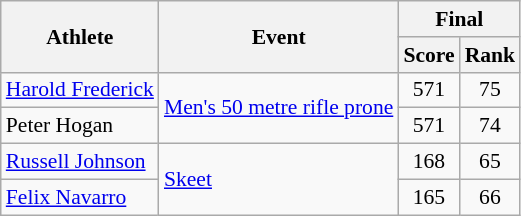<table class="wikitable" style="font-size:90%">
<tr>
<th rowspan="2">Athlete</th>
<th rowspan="2">Event</th>
<th colspan="2">Final</th>
</tr>
<tr>
<th>Score</th>
<th>Rank</th>
</tr>
<tr>
<td rowspan=1><a href='#'>Harold Frederick</a></td>
<td rowspan=2><a href='#'>Men's 50 metre rifle prone</a></td>
<td align="center">571</td>
<td align="center">75</td>
</tr>
<tr>
<td rowspan=1>Peter Hogan</td>
<td align="center">571</td>
<td align="center">74</td>
</tr>
<tr>
<td rowspan=1><a href='#'>Russell Johnson</a></td>
<td rowspan=2><a href='#'>Skeet</a></td>
<td align="center">168</td>
<td align="center">65</td>
</tr>
<tr>
<td rowspan=1><a href='#'>Felix Navarro</a></td>
<td align="center">165</td>
<td align="center">66</td>
</tr>
</table>
